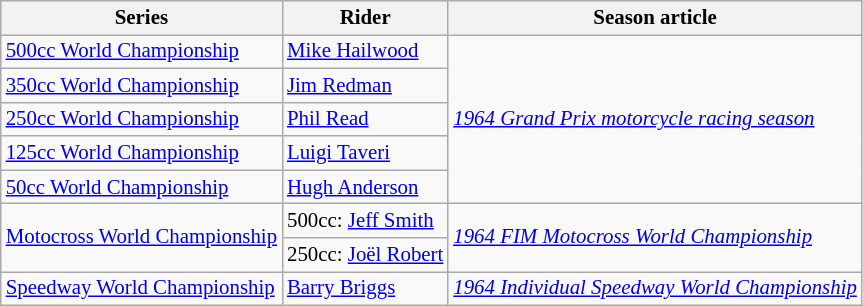<table class="wikitable" style="font-size: 87%;">
<tr>
<th>Series</th>
<th>Rider</th>
<th>Season article</th>
</tr>
<tr>
<td><a href='#'>500cc World Championship</a></td>
<td> <a href='#'>Mike Hailwood</a></td>
<td rowspan=5><em><a href='#'>1964 Grand Prix motorcycle racing season</a></em></td>
</tr>
<tr>
<td><a href='#'>350cc World Championship</a></td>
<td> <a href='#'>Jim Redman</a></td>
</tr>
<tr>
<td><a href='#'>250cc World Championship</a></td>
<td> <a href='#'>Phil Read</a></td>
</tr>
<tr>
<td><a href='#'>125cc World Championship</a></td>
<td> <a href='#'>Luigi Taveri</a></td>
</tr>
<tr>
<td><a href='#'>50cc World Championship</a></td>
<td> <a href='#'>Hugh Anderson</a></td>
</tr>
<tr>
<td rowspan=2><a href='#'>Motocross World Championship</a></td>
<td>500cc:  <a href='#'>Jeff Smith</a></td>
<td rowspan=2><em><a href='#'>1964 FIM Motocross World Championship</a></em></td>
</tr>
<tr>
<td>250cc:  <a href='#'>Joël Robert</a></td>
</tr>
<tr>
<td><a href='#'>Speedway World Championship</a></td>
<td> <a href='#'>Barry Briggs</a></td>
<td><em><a href='#'>1964 Individual Speedway World Championship</a></em></td>
</tr>
</table>
